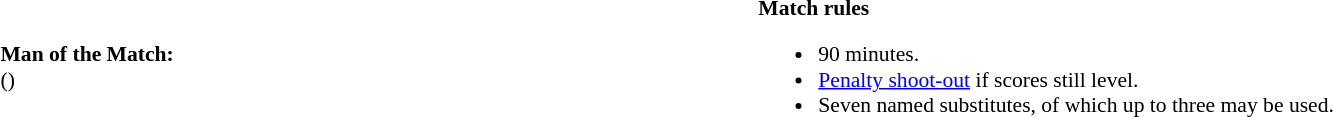<table width=100% style="font-size:90%">
<tr>
<td><br><strong>Man of the Match:</strong>
<br> ()</td>
<td style="width:60%; vertical-align:top;"><br><strong>Match rules</strong><ul><li>90 minutes.</li><li><a href='#'>Penalty shoot-out</a> if scores still level.</li><li>Seven named substitutes, of which up to three may be used.</li></ul></td>
</tr>
</table>
